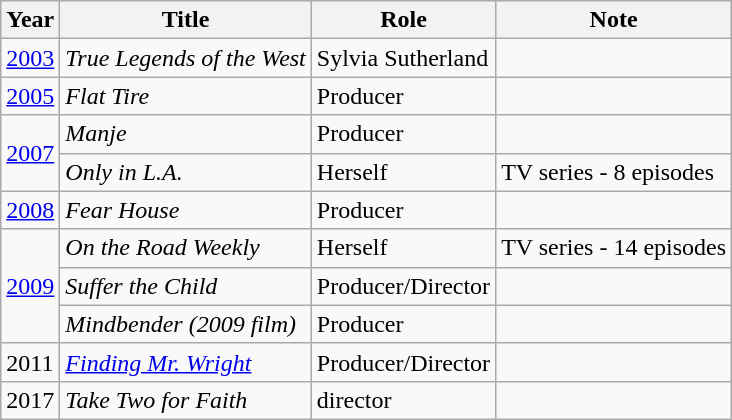<table - class="wikitable sortable">
<tr>
<th>Year</th>
<th>Title</th>
<th>Role</th>
<th>Note</th>
</tr>
<tr>
<td rowspan=1><a href='#'>2003</a></td>
<td><em>True Legends of the West </em></td>
<td>Sylvia Sutherland</td>
<td></td>
</tr>
<tr>
<td rowspan=1><a href='#'>2005</a></td>
<td><em>Flat Tire</em> </td>
<td>Producer</td>
<td></td>
</tr>
<tr>
<td rowspan=2><a href='#'>2007</a></td>
<td><em>Manje</em> </td>
<td>Producer</td>
<td></td>
</tr>
<tr>
<td><em>Only in L.A.</em></td>
<td>Herself</td>
<td>TV series - 8 episodes</td>
</tr>
<tr>
<td rowspan=1><a href='#'>2008</a></td>
<td><em>Fear House</em> </td>
<td>Producer</td>
<td></td>
</tr>
<tr>
<td rowspan=3><a href='#'>2009</a></td>
<td><em>On the Road Weekly</em> </td>
<td>Herself</td>
<td>TV series - 14 episodes</td>
</tr>
<tr>
<td><em>Suffer the Child </em></td>
<td>Producer/Director</td>
<td></td>
</tr>
<tr>
<td><em>Mindbender (2009 film)</em> </td>
<td>Producer</td>
<td></td>
</tr>
<tr>
<td>2011</td>
<td><em><a href='#'>Finding Mr. Wright</a></em></td>
<td>Producer/Director</td>
<td></td>
</tr>
<tr>
<td>2017</td>
<td><em>Take Two for Faith</em></td>
<td>director</td>
<td></td>
</tr>
</table>
